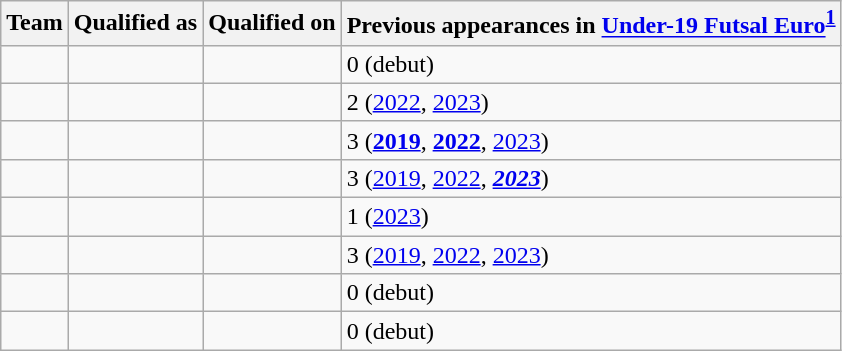<table class="wikitable sortable">
<tr>
<th>Team</th>
<th>Qualified as</th>
<th>Qualified on</th>
<th data-sort-type="number">Previous appearances in <a href='#'>Under-19 Futsal Euro</a><sup><a href='#'>1</a></sup></th>
</tr>
<tr>
<td></td>
<td></td>
<td></td>
<td>0 (debut)</td>
</tr>
<tr>
<td></td>
<td></td>
<td></td>
<td>2 (<a href='#'>2022</a>, <a href='#'>2023</a>)</td>
</tr>
<tr>
<td></td>
<td></td>
<td></td>
<td>3 (<a href='#'><strong>2019</strong></a>, <a href='#'><strong>2022</strong></a>, <a href='#'>2023</a>)</td>
</tr>
<tr>
<td></td>
<td></td>
<td></td>
<td>3 (<a href='#'>2019</a>, <a href='#'>2022</a>, <a href='#'><strong><em>2023</em></strong></a>)</td>
</tr>
<tr>
<td></td>
<td></td>
<td></td>
<td>1 (<a href='#'>2023</a>)</td>
</tr>
<tr>
<td></td>
<td></td>
<td></td>
<td>3 (<a href='#'>2019</a>, <a href='#'>2022</a>, <a href='#'>2023</a>)</td>
</tr>
<tr>
<td></td>
<td></td>
<td></td>
<td>0 (debut)</td>
</tr>
<tr>
<td></td>
<td></td>
<td></td>
<td>0 (debut)</td>
</tr>
</table>
